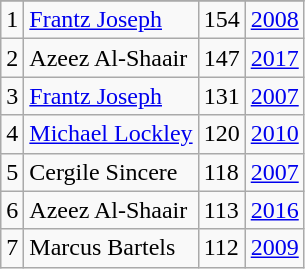<table class="wikitable">
<tr>
</tr>
<tr>
<td>1</td>
<td><a href='#'>Frantz Joseph</a></td>
<td>154</td>
<td><a href='#'>2008</a></td>
</tr>
<tr>
<td>2</td>
<td>Azeez Al-Shaair</td>
<td>147</td>
<td><a href='#'>2017</a></td>
</tr>
<tr>
<td>3</td>
<td><a href='#'>Frantz Joseph</a></td>
<td>131</td>
<td><a href='#'>2007</a></td>
</tr>
<tr>
<td>4</td>
<td><a href='#'>Michael Lockley</a></td>
<td>120</td>
<td><a href='#'>2010</a></td>
</tr>
<tr>
<td>5</td>
<td>Cergile Sincere</td>
<td>118</td>
<td><a href='#'>2007</a></td>
</tr>
<tr>
<td>6</td>
<td>Azeez Al-Shaair</td>
<td>113</td>
<td><a href='#'>2016</a></td>
</tr>
<tr>
<td>7</td>
<td>Marcus Bartels</td>
<td>112</td>
<td><a href='#'>2009</a></td>
</tr>
</table>
